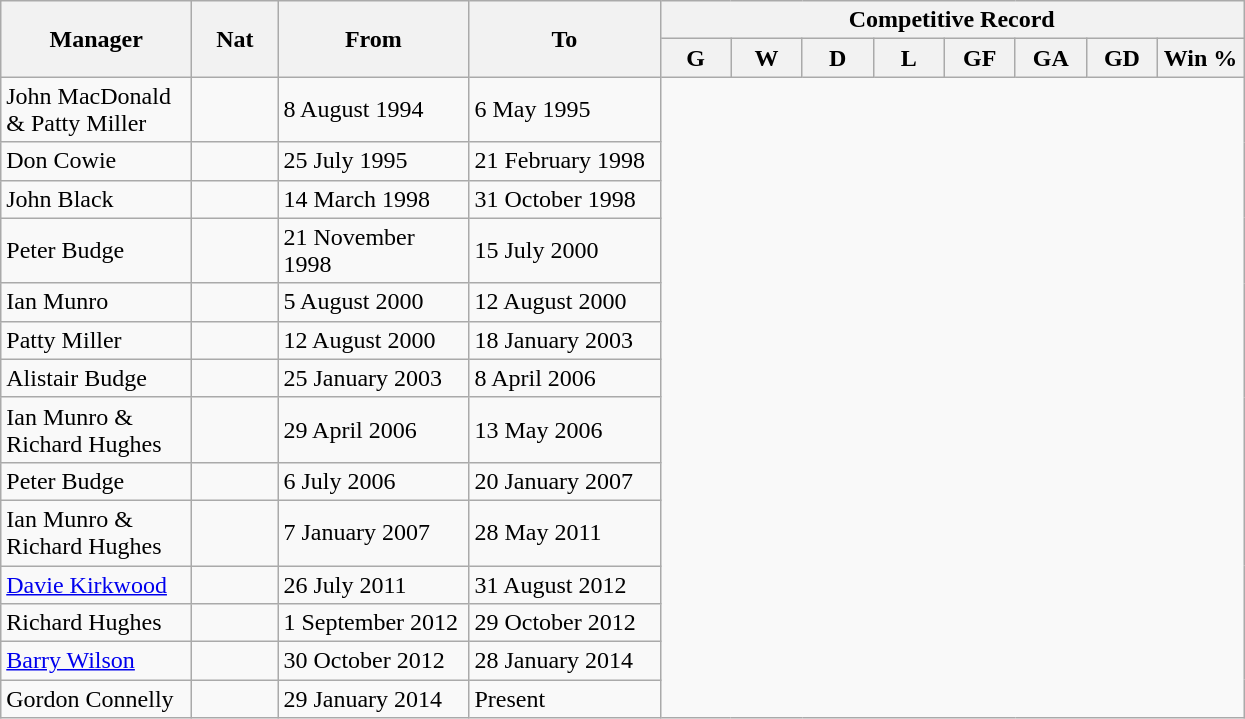<table class=wikitable style=text-align:center>
<tr>
<th rowspan=2 width=120>Manager</th>
<th rowspan=2 width=50>Nat</th>
<th rowspan=2 width=120>From</th>
<th rowspan=2 width=120>To</th>
<th colspan=8>Competitive Record</th>
</tr>
<tr>
<th width=40>G</th>
<th width=40>W</th>
<th width=40>D</th>
<th width=40>L</th>
<th width=40>GF</th>
<th width=40>GA</th>
<th width=40>GD</th>
<th width=50>Win %</th>
</tr>
<tr>
<td align=left>John MacDonald & Patty Miller</td>
<td></td>
<td align=left>8 August 1994</td>
<td align=left>6 May 1995<br></td>
</tr>
<tr>
<td align=left>Don Cowie</td>
<td></td>
<td align=left>25 July 1995</td>
<td align=left>21 February 1998<br></td>
</tr>
<tr>
<td align=left>John Black</td>
<td></td>
<td align=left>14 March 1998</td>
<td align=left>31 October 1998<br></td>
</tr>
<tr>
<td align=left>Peter Budge</td>
<td></td>
<td align=left>21 November 1998</td>
<td align=left>15 July 2000<br></td>
</tr>
<tr>
<td align=left>Ian Munro</td>
<td></td>
<td align=left>5 August 2000</td>
<td align=left>12 August 2000<br></td>
</tr>
<tr>
<td align=left>Patty Miller</td>
<td></td>
<td align=left>12 August 2000</td>
<td align=left>18 January 2003<br></td>
</tr>
<tr>
<td align=left>Alistair Budge</td>
<td></td>
<td align=left>25 January 2003</td>
<td align=left>8 April 2006<br></td>
</tr>
<tr>
<td align=left>Ian Munro & Richard Hughes</td>
<td></td>
<td align=left>29 April 2006</td>
<td align=left>13 May 2006<br></td>
</tr>
<tr>
<td align=left>Peter Budge</td>
<td></td>
<td align=left>6 July 2006</td>
<td align=left>20 January 2007<br></td>
</tr>
<tr>
<td align=left>Ian Munro & Richard Hughes</td>
<td></td>
<td align=left>7 January 2007</td>
<td align=left>28 May 2011<br></td>
</tr>
<tr>
<td align=left><a href='#'>Davie Kirkwood</a></td>
<td></td>
<td align=left>26 July 2011</td>
<td align=left>31 August 2012<br></td>
</tr>
<tr>
<td align=left>Richard Hughes</td>
<td></td>
<td align=left>1 September 2012</td>
<td align=left>29 October 2012<br></td>
</tr>
<tr>
<td align=left><a href='#'>Barry Wilson</a></td>
<td></td>
<td align=left>30 October 2012</td>
<td align=left>28 January 2014<br></td>
</tr>
<tr>
<td align=left>Gordon Connelly</td>
<td></td>
<td align=left>29 January 2014</td>
<td align=left>Present<br></td>
</tr>
</table>
